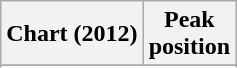<table class="wikitable sortable plainrowheaders">
<tr>
<th>Chart (2012)</th>
<th>Peak<br>position</th>
</tr>
<tr>
</tr>
<tr>
</tr>
<tr>
</tr>
</table>
